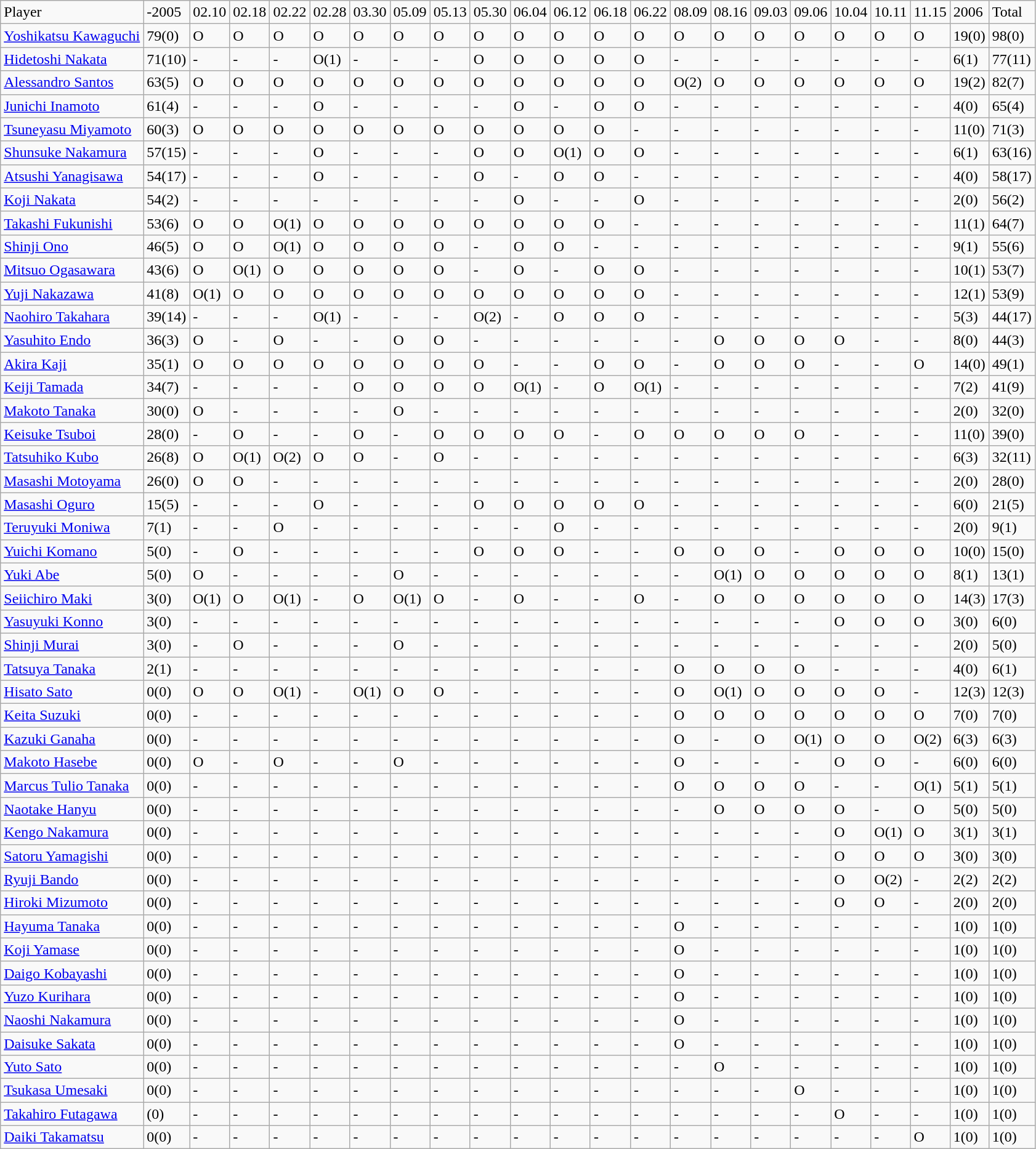<table class="wikitable" style="text-align:left;">
<tr>
<td>Player</td>
<td>-2005</td>
<td>02.10</td>
<td>02.18</td>
<td>02.22</td>
<td>02.28</td>
<td>03.30</td>
<td>05.09</td>
<td>05.13</td>
<td>05.30</td>
<td>06.04</td>
<td>06.12</td>
<td>06.18</td>
<td>06.22</td>
<td>08.09</td>
<td>08.16</td>
<td>09.03</td>
<td>09.06</td>
<td>10.04</td>
<td>10.11</td>
<td>11.15</td>
<td>2006</td>
<td>Total</td>
</tr>
<tr>
<td><a href='#'>Yoshikatsu Kawaguchi</a></td>
<td>79(0)</td>
<td>O</td>
<td>O</td>
<td>O</td>
<td>O</td>
<td>O</td>
<td>O</td>
<td>O</td>
<td>O</td>
<td>O</td>
<td>O</td>
<td>O</td>
<td>O</td>
<td>O</td>
<td>O</td>
<td>O</td>
<td>O</td>
<td>O</td>
<td>O</td>
<td>O</td>
<td>19(0)</td>
<td>98(0)</td>
</tr>
<tr>
<td><a href='#'>Hidetoshi Nakata</a></td>
<td>71(10)</td>
<td>-</td>
<td>-</td>
<td>-</td>
<td>O(1)</td>
<td>-</td>
<td>-</td>
<td>-</td>
<td>O</td>
<td>O</td>
<td>O</td>
<td>O</td>
<td>O</td>
<td>-</td>
<td>-</td>
<td>-</td>
<td>-</td>
<td>-</td>
<td>-</td>
<td>-</td>
<td>6(1)</td>
<td>77(11)</td>
</tr>
<tr>
<td><a href='#'>Alessandro Santos</a></td>
<td>63(5)</td>
<td>O</td>
<td>O</td>
<td>O</td>
<td>O</td>
<td>O</td>
<td>O</td>
<td>O</td>
<td>O</td>
<td>O</td>
<td>O</td>
<td>O</td>
<td>O</td>
<td>O(2)</td>
<td>O</td>
<td>O</td>
<td>O</td>
<td>O</td>
<td>O</td>
<td>O</td>
<td>19(2)</td>
<td>82(7)</td>
</tr>
<tr>
<td><a href='#'>Junichi Inamoto</a></td>
<td>61(4)</td>
<td>-</td>
<td>-</td>
<td>-</td>
<td>O</td>
<td>-</td>
<td>-</td>
<td>-</td>
<td>-</td>
<td>O</td>
<td>-</td>
<td>O</td>
<td>O</td>
<td>-</td>
<td>-</td>
<td>-</td>
<td>-</td>
<td>-</td>
<td>-</td>
<td>-</td>
<td>4(0)</td>
<td>65(4)</td>
</tr>
<tr>
<td><a href='#'>Tsuneyasu Miyamoto</a></td>
<td>60(3)</td>
<td>O</td>
<td>O</td>
<td>O</td>
<td>O</td>
<td>O</td>
<td>O</td>
<td>O</td>
<td>O</td>
<td>O</td>
<td>O</td>
<td>O</td>
<td>-</td>
<td>-</td>
<td>-</td>
<td>-</td>
<td>-</td>
<td>-</td>
<td>-</td>
<td>-</td>
<td>11(0)</td>
<td>71(3)</td>
</tr>
<tr>
<td><a href='#'>Shunsuke Nakamura</a></td>
<td>57(15)</td>
<td>-</td>
<td>-</td>
<td>-</td>
<td>O</td>
<td>-</td>
<td>-</td>
<td>-</td>
<td>O</td>
<td>O</td>
<td>O(1)</td>
<td>O</td>
<td>O</td>
<td>-</td>
<td>-</td>
<td>-</td>
<td>-</td>
<td>-</td>
<td>-</td>
<td>-</td>
<td>6(1)</td>
<td>63(16)</td>
</tr>
<tr>
<td><a href='#'>Atsushi Yanagisawa</a></td>
<td>54(17)</td>
<td>-</td>
<td>-</td>
<td>-</td>
<td>O</td>
<td>-</td>
<td>-</td>
<td>-</td>
<td>O</td>
<td>-</td>
<td>O</td>
<td>O</td>
<td>-</td>
<td>-</td>
<td>-</td>
<td>-</td>
<td>-</td>
<td>-</td>
<td>-</td>
<td>-</td>
<td>4(0)</td>
<td>58(17)</td>
</tr>
<tr>
<td><a href='#'>Koji Nakata</a></td>
<td>54(2)</td>
<td>-</td>
<td>-</td>
<td>-</td>
<td>-</td>
<td>-</td>
<td>-</td>
<td>-</td>
<td>-</td>
<td>O</td>
<td>-</td>
<td>-</td>
<td>O</td>
<td>-</td>
<td>-</td>
<td>-</td>
<td>-</td>
<td>-</td>
<td>-</td>
<td>-</td>
<td>2(0)</td>
<td>56(2)</td>
</tr>
<tr>
<td><a href='#'>Takashi Fukunishi</a></td>
<td>53(6)</td>
<td>O</td>
<td>O</td>
<td>O(1)</td>
<td>O</td>
<td>O</td>
<td>O</td>
<td>O</td>
<td>O</td>
<td>O</td>
<td>O</td>
<td>O</td>
<td>-</td>
<td>-</td>
<td>-</td>
<td>-</td>
<td>-</td>
<td>-</td>
<td>-</td>
<td>-</td>
<td>11(1)</td>
<td>64(7)</td>
</tr>
<tr>
<td><a href='#'>Shinji Ono</a></td>
<td>46(5)</td>
<td>O</td>
<td>O</td>
<td>O(1)</td>
<td>O</td>
<td>O</td>
<td>O</td>
<td>O</td>
<td>-</td>
<td>O</td>
<td>O</td>
<td>-</td>
<td>-</td>
<td>-</td>
<td>-</td>
<td>-</td>
<td>-</td>
<td>-</td>
<td>-</td>
<td>-</td>
<td>9(1)</td>
<td>55(6)</td>
</tr>
<tr>
<td><a href='#'>Mitsuo Ogasawara</a></td>
<td>43(6)</td>
<td>O</td>
<td>O(1)</td>
<td>O</td>
<td>O</td>
<td>O</td>
<td>O</td>
<td>O</td>
<td>-</td>
<td>O</td>
<td>-</td>
<td>O</td>
<td>O</td>
<td>-</td>
<td>-</td>
<td>-</td>
<td>-</td>
<td>-</td>
<td>-</td>
<td>-</td>
<td>10(1)</td>
<td>53(7)</td>
</tr>
<tr>
<td><a href='#'>Yuji Nakazawa</a></td>
<td>41(8)</td>
<td>O(1)</td>
<td>O</td>
<td>O</td>
<td>O</td>
<td>O</td>
<td>O</td>
<td>O</td>
<td>O</td>
<td>O</td>
<td>O</td>
<td>O</td>
<td>O</td>
<td>-</td>
<td>-</td>
<td>-</td>
<td>-</td>
<td>-</td>
<td>-</td>
<td>-</td>
<td>12(1)</td>
<td>53(9)</td>
</tr>
<tr>
<td><a href='#'>Naohiro Takahara</a></td>
<td>39(14)</td>
<td>-</td>
<td>-</td>
<td>-</td>
<td>O(1)</td>
<td>-</td>
<td>-</td>
<td>-</td>
<td>O(2)</td>
<td>-</td>
<td>O</td>
<td>O</td>
<td>O</td>
<td>-</td>
<td>-</td>
<td>-</td>
<td>-</td>
<td>-</td>
<td>-</td>
<td>-</td>
<td>5(3)</td>
<td>44(17)</td>
</tr>
<tr>
<td><a href='#'>Yasuhito Endo</a></td>
<td>36(3)</td>
<td>O</td>
<td>-</td>
<td>O</td>
<td>-</td>
<td>-</td>
<td>O</td>
<td>O</td>
<td>-</td>
<td>-</td>
<td>-</td>
<td>-</td>
<td>-</td>
<td>-</td>
<td>O</td>
<td>O</td>
<td>O</td>
<td>O</td>
<td>-</td>
<td>-</td>
<td>8(0)</td>
<td>44(3)</td>
</tr>
<tr>
<td><a href='#'>Akira Kaji</a></td>
<td>35(1)</td>
<td>O</td>
<td>O</td>
<td>O</td>
<td>O</td>
<td>O</td>
<td>O</td>
<td>O</td>
<td>O</td>
<td>-</td>
<td>-</td>
<td>O</td>
<td>O</td>
<td>-</td>
<td>O</td>
<td>O</td>
<td>O</td>
<td>-</td>
<td>-</td>
<td>O</td>
<td>14(0)</td>
<td>49(1)</td>
</tr>
<tr>
<td><a href='#'>Keiji Tamada</a></td>
<td>34(7)</td>
<td>-</td>
<td>-</td>
<td>-</td>
<td>-</td>
<td>O</td>
<td>O</td>
<td>O</td>
<td>O</td>
<td>O(1)</td>
<td>-</td>
<td>O</td>
<td>O(1)</td>
<td>-</td>
<td>-</td>
<td>-</td>
<td>-</td>
<td>-</td>
<td>-</td>
<td>-</td>
<td>7(2)</td>
<td>41(9)</td>
</tr>
<tr>
<td><a href='#'>Makoto Tanaka</a></td>
<td>30(0)</td>
<td>O</td>
<td>-</td>
<td>-</td>
<td>-</td>
<td>-</td>
<td>O</td>
<td>-</td>
<td>-</td>
<td>-</td>
<td>-</td>
<td>-</td>
<td>-</td>
<td>-</td>
<td>-</td>
<td>-</td>
<td>-</td>
<td>-</td>
<td>-</td>
<td>-</td>
<td>2(0)</td>
<td>32(0)</td>
</tr>
<tr>
<td><a href='#'>Keisuke Tsuboi</a></td>
<td>28(0)</td>
<td>-</td>
<td>O</td>
<td>-</td>
<td>-</td>
<td>O</td>
<td>-</td>
<td>O</td>
<td>O</td>
<td>O</td>
<td>O</td>
<td>-</td>
<td>O</td>
<td>O</td>
<td>O</td>
<td>O</td>
<td>O</td>
<td>-</td>
<td>-</td>
<td>-</td>
<td>11(0)</td>
<td>39(0)</td>
</tr>
<tr>
<td><a href='#'>Tatsuhiko Kubo</a></td>
<td>26(8)</td>
<td>O</td>
<td>O(1)</td>
<td>O(2)</td>
<td>O</td>
<td>O</td>
<td>-</td>
<td>O</td>
<td>-</td>
<td>-</td>
<td>-</td>
<td>-</td>
<td>-</td>
<td>-</td>
<td>-</td>
<td>-</td>
<td>-</td>
<td>-</td>
<td>-</td>
<td>-</td>
<td>6(3)</td>
<td>32(11)</td>
</tr>
<tr>
<td><a href='#'>Masashi Motoyama</a></td>
<td>26(0)</td>
<td>O</td>
<td>O</td>
<td>-</td>
<td>-</td>
<td>-</td>
<td>-</td>
<td>-</td>
<td>-</td>
<td>-</td>
<td>-</td>
<td>-</td>
<td>-</td>
<td>-</td>
<td>-</td>
<td>-</td>
<td>-</td>
<td>-</td>
<td>-</td>
<td>-</td>
<td>2(0)</td>
<td>28(0)</td>
</tr>
<tr>
<td><a href='#'>Masashi Oguro</a></td>
<td>15(5)</td>
<td>-</td>
<td>-</td>
<td>-</td>
<td>O</td>
<td>-</td>
<td>-</td>
<td>-</td>
<td>O</td>
<td>O</td>
<td>O</td>
<td>O</td>
<td>O</td>
<td>-</td>
<td>-</td>
<td>-</td>
<td>-</td>
<td>-</td>
<td>-</td>
<td>-</td>
<td>6(0)</td>
<td>21(5)</td>
</tr>
<tr>
<td><a href='#'>Teruyuki Moniwa</a></td>
<td>7(1)</td>
<td>-</td>
<td>-</td>
<td>O</td>
<td>-</td>
<td>-</td>
<td>-</td>
<td>-</td>
<td>-</td>
<td>-</td>
<td>O</td>
<td>-</td>
<td>-</td>
<td>-</td>
<td>-</td>
<td>-</td>
<td>-</td>
<td>-</td>
<td>-</td>
<td>-</td>
<td>2(0)</td>
<td>9(1)</td>
</tr>
<tr>
<td><a href='#'>Yuichi Komano</a></td>
<td>5(0)</td>
<td>-</td>
<td>O</td>
<td>-</td>
<td>-</td>
<td>-</td>
<td>-</td>
<td>-</td>
<td>O</td>
<td>O</td>
<td>O</td>
<td>-</td>
<td>-</td>
<td>O</td>
<td>O</td>
<td>O</td>
<td>-</td>
<td>O</td>
<td>O</td>
<td>O</td>
<td>10(0)</td>
<td>15(0)</td>
</tr>
<tr>
<td><a href='#'>Yuki Abe</a></td>
<td>5(0)</td>
<td>O</td>
<td>-</td>
<td>-</td>
<td>-</td>
<td>-</td>
<td>O</td>
<td>-</td>
<td>-</td>
<td>-</td>
<td>-</td>
<td>-</td>
<td>-</td>
<td>-</td>
<td>O(1)</td>
<td>O</td>
<td>O</td>
<td>O</td>
<td>O</td>
<td>O</td>
<td>8(1)</td>
<td>13(1)</td>
</tr>
<tr>
<td><a href='#'>Seiichiro Maki</a></td>
<td>3(0)</td>
<td>O(1)</td>
<td>O</td>
<td>O(1)</td>
<td>-</td>
<td>O</td>
<td>O(1)</td>
<td>O</td>
<td>-</td>
<td>O</td>
<td>-</td>
<td>-</td>
<td>O</td>
<td>-</td>
<td>O</td>
<td>O</td>
<td>O</td>
<td>O</td>
<td>O</td>
<td>O</td>
<td>14(3)</td>
<td>17(3)</td>
</tr>
<tr>
<td><a href='#'>Yasuyuki Konno</a></td>
<td>3(0)</td>
<td>-</td>
<td>-</td>
<td>-</td>
<td>-</td>
<td>-</td>
<td>-</td>
<td>-</td>
<td>-</td>
<td>-</td>
<td>-</td>
<td>-</td>
<td>-</td>
<td>-</td>
<td>-</td>
<td>-</td>
<td>-</td>
<td>O</td>
<td>O</td>
<td>O</td>
<td>3(0)</td>
<td>6(0)</td>
</tr>
<tr>
<td><a href='#'>Shinji Murai</a></td>
<td>3(0)</td>
<td>-</td>
<td>O</td>
<td>-</td>
<td>-</td>
<td>-</td>
<td>O</td>
<td>-</td>
<td>-</td>
<td>-</td>
<td>-</td>
<td>-</td>
<td>-</td>
<td>-</td>
<td>-</td>
<td>-</td>
<td>-</td>
<td>-</td>
<td>-</td>
<td>-</td>
<td>2(0)</td>
<td>5(0)</td>
</tr>
<tr>
<td><a href='#'>Tatsuya Tanaka</a></td>
<td>2(1)</td>
<td>-</td>
<td>-</td>
<td>-</td>
<td>-</td>
<td>-</td>
<td>-</td>
<td>-</td>
<td>-</td>
<td>-</td>
<td>-</td>
<td>-</td>
<td>-</td>
<td>O</td>
<td>O</td>
<td>O</td>
<td>O</td>
<td>-</td>
<td>-</td>
<td>-</td>
<td>4(0)</td>
<td>6(1)</td>
</tr>
<tr>
<td><a href='#'>Hisato Sato</a></td>
<td>0(0)</td>
<td>O</td>
<td>O</td>
<td>O(1)</td>
<td>-</td>
<td>O(1)</td>
<td>O</td>
<td>O</td>
<td>-</td>
<td>-</td>
<td>-</td>
<td>-</td>
<td>-</td>
<td>O</td>
<td>O(1)</td>
<td>O</td>
<td>O</td>
<td>O</td>
<td>O</td>
<td>-</td>
<td>12(3)</td>
<td>12(3)</td>
</tr>
<tr>
<td><a href='#'>Keita Suzuki</a></td>
<td>0(0)</td>
<td>-</td>
<td>-</td>
<td>-</td>
<td>-</td>
<td>-</td>
<td>-</td>
<td>-</td>
<td>-</td>
<td>-</td>
<td>-</td>
<td>-</td>
<td>-</td>
<td>O</td>
<td>O</td>
<td>O</td>
<td>O</td>
<td>O</td>
<td>O</td>
<td>O</td>
<td>7(0)</td>
<td>7(0)</td>
</tr>
<tr>
<td><a href='#'>Kazuki Ganaha</a></td>
<td>0(0)</td>
<td>-</td>
<td>-</td>
<td>-</td>
<td>-</td>
<td>-</td>
<td>-</td>
<td>-</td>
<td>-</td>
<td>-</td>
<td>-</td>
<td>-</td>
<td>-</td>
<td>O</td>
<td>-</td>
<td>O</td>
<td>O(1)</td>
<td>O</td>
<td>O</td>
<td>O(2)</td>
<td>6(3)</td>
<td>6(3)</td>
</tr>
<tr>
<td><a href='#'>Makoto Hasebe</a></td>
<td>0(0)</td>
<td>O</td>
<td>-</td>
<td>O</td>
<td>-</td>
<td>-</td>
<td>O</td>
<td>-</td>
<td>-</td>
<td>-</td>
<td>-</td>
<td>-</td>
<td>-</td>
<td>O</td>
<td>-</td>
<td>-</td>
<td>-</td>
<td>O</td>
<td>O</td>
<td>-</td>
<td>6(0)</td>
<td>6(0)</td>
</tr>
<tr>
<td><a href='#'>Marcus Tulio Tanaka</a></td>
<td>0(0)</td>
<td>-</td>
<td>-</td>
<td>-</td>
<td>-</td>
<td>-</td>
<td>-</td>
<td>-</td>
<td>-</td>
<td>-</td>
<td>-</td>
<td>-</td>
<td>-</td>
<td>O</td>
<td>O</td>
<td>O</td>
<td>O</td>
<td>-</td>
<td>-</td>
<td>O(1)</td>
<td>5(1)</td>
<td>5(1)</td>
</tr>
<tr>
<td><a href='#'>Naotake Hanyu</a></td>
<td>0(0)</td>
<td>-</td>
<td>-</td>
<td>-</td>
<td>-</td>
<td>-</td>
<td>-</td>
<td>-</td>
<td>-</td>
<td>-</td>
<td>-</td>
<td>-</td>
<td>-</td>
<td>-</td>
<td>O</td>
<td>O</td>
<td>O</td>
<td>O</td>
<td>-</td>
<td>O</td>
<td>5(0)</td>
<td>5(0)</td>
</tr>
<tr>
<td><a href='#'>Kengo Nakamura</a></td>
<td>0(0)</td>
<td>-</td>
<td>-</td>
<td>-</td>
<td>-</td>
<td>-</td>
<td>-</td>
<td>-</td>
<td>-</td>
<td>-</td>
<td>-</td>
<td>-</td>
<td>-</td>
<td>-</td>
<td>-</td>
<td>-</td>
<td>-</td>
<td>O</td>
<td>O(1)</td>
<td>O</td>
<td>3(1)</td>
<td>3(1)</td>
</tr>
<tr>
<td><a href='#'>Satoru Yamagishi</a></td>
<td>0(0)</td>
<td>-</td>
<td>-</td>
<td>-</td>
<td>-</td>
<td>-</td>
<td>-</td>
<td>-</td>
<td>-</td>
<td>-</td>
<td>-</td>
<td>-</td>
<td>-</td>
<td>-</td>
<td>-</td>
<td>-</td>
<td>-</td>
<td>O</td>
<td>O</td>
<td>O</td>
<td>3(0)</td>
<td>3(0)</td>
</tr>
<tr>
<td><a href='#'>Ryuji Bando</a></td>
<td>0(0)</td>
<td>-</td>
<td>-</td>
<td>-</td>
<td>-</td>
<td>-</td>
<td>-</td>
<td>-</td>
<td>-</td>
<td>-</td>
<td>-</td>
<td>-</td>
<td>-</td>
<td>-</td>
<td>-</td>
<td>-</td>
<td>-</td>
<td>O</td>
<td>O(2)</td>
<td>-</td>
<td>2(2)</td>
<td>2(2)</td>
</tr>
<tr>
<td><a href='#'>Hiroki Mizumoto</a></td>
<td>0(0)</td>
<td>-</td>
<td>-</td>
<td>-</td>
<td>-</td>
<td>-</td>
<td>-</td>
<td>-</td>
<td>-</td>
<td>-</td>
<td>-</td>
<td>-</td>
<td>-</td>
<td>-</td>
<td>-</td>
<td>-</td>
<td>-</td>
<td>O</td>
<td>O</td>
<td>-</td>
<td>2(0)</td>
<td>2(0)</td>
</tr>
<tr>
<td><a href='#'>Hayuma Tanaka</a></td>
<td>0(0)</td>
<td>-</td>
<td>-</td>
<td>-</td>
<td>-</td>
<td>-</td>
<td>-</td>
<td>-</td>
<td>-</td>
<td>-</td>
<td>-</td>
<td>-</td>
<td>-</td>
<td>O</td>
<td>-</td>
<td>-</td>
<td>-</td>
<td>-</td>
<td>-</td>
<td>-</td>
<td>1(0)</td>
<td>1(0)</td>
</tr>
<tr>
<td><a href='#'>Koji Yamase</a></td>
<td>0(0)</td>
<td>-</td>
<td>-</td>
<td>-</td>
<td>-</td>
<td>-</td>
<td>-</td>
<td>-</td>
<td>-</td>
<td>-</td>
<td>-</td>
<td>-</td>
<td>-</td>
<td>O</td>
<td>-</td>
<td>-</td>
<td>-</td>
<td>-</td>
<td>-</td>
<td>-</td>
<td>1(0)</td>
<td>1(0)</td>
</tr>
<tr>
<td><a href='#'>Daigo Kobayashi</a></td>
<td>0(0)</td>
<td>-</td>
<td>-</td>
<td>-</td>
<td>-</td>
<td>-</td>
<td>-</td>
<td>-</td>
<td>-</td>
<td>-</td>
<td>-</td>
<td>-</td>
<td>-</td>
<td>O</td>
<td>-</td>
<td>-</td>
<td>-</td>
<td>-</td>
<td>-</td>
<td>-</td>
<td>1(0)</td>
<td>1(0)</td>
</tr>
<tr>
<td><a href='#'>Yuzo Kurihara</a></td>
<td>0(0)</td>
<td>-</td>
<td>-</td>
<td>-</td>
<td>-</td>
<td>-</td>
<td>-</td>
<td>-</td>
<td>-</td>
<td>-</td>
<td>-</td>
<td>-</td>
<td>-</td>
<td>O</td>
<td>-</td>
<td>-</td>
<td>-</td>
<td>-</td>
<td>-</td>
<td>-</td>
<td>1(0)</td>
<td>1(0)</td>
</tr>
<tr>
<td><a href='#'>Naoshi Nakamura</a></td>
<td>0(0)</td>
<td>-</td>
<td>-</td>
<td>-</td>
<td>-</td>
<td>-</td>
<td>-</td>
<td>-</td>
<td>-</td>
<td>-</td>
<td>-</td>
<td>-</td>
<td>-</td>
<td>O</td>
<td>-</td>
<td>-</td>
<td>-</td>
<td>-</td>
<td>-</td>
<td>-</td>
<td>1(0)</td>
<td>1(0)</td>
</tr>
<tr>
<td><a href='#'>Daisuke Sakata</a></td>
<td>0(0)</td>
<td>-</td>
<td>-</td>
<td>-</td>
<td>-</td>
<td>-</td>
<td>-</td>
<td>-</td>
<td>-</td>
<td>-</td>
<td>-</td>
<td>-</td>
<td>-</td>
<td>O</td>
<td>-</td>
<td>-</td>
<td>-</td>
<td>-</td>
<td>-</td>
<td>-</td>
<td>1(0)</td>
<td>1(0)</td>
</tr>
<tr>
<td><a href='#'>Yuto Sato</a></td>
<td>0(0)</td>
<td>-</td>
<td>-</td>
<td>-</td>
<td>-</td>
<td>-</td>
<td>-</td>
<td>-</td>
<td>-</td>
<td>-</td>
<td>-</td>
<td>-</td>
<td>-</td>
<td>-</td>
<td>O</td>
<td>-</td>
<td>-</td>
<td>-</td>
<td>-</td>
<td>-</td>
<td>1(0)</td>
<td>1(0)</td>
</tr>
<tr>
<td><a href='#'>Tsukasa Umesaki</a></td>
<td>0(0)</td>
<td>-</td>
<td>-</td>
<td>-</td>
<td>-</td>
<td>-</td>
<td>-</td>
<td>-</td>
<td>-</td>
<td>-</td>
<td>-</td>
<td>-</td>
<td>-</td>
<td>-</td>
<td>-</td>
<td>-</td>
<td>O</td>
<td>-</td>
<td>-</td>
<td>-</td>
<td>1(0)</td>
<td>1(0)</td>
</tr>
<tr>
<td><a href='#'>Takahiro Futagawa</a></td>
<td>(0)</td>
<td>-</td>
<td>-</td>
<td>-</td>
<td>-</td>
<td>-</td>
<td>-</td>
<td>-</td>
<td>-</td>
<td>-</td>
<td>-</td>
<td>-</td>
<td>-</td>
<td>-</td>
<td>-</td>
<td>-</td>
<td>-</td>
<td>O</td>
<td>-</td>
<td>-</td>
<td>1(0)</td>
<td>1(0)</td>
</tr>
<tr>
<td><a href='#'>Daiki Takamatsu</a></td>
<td>0(0)</td>
<td>-</td>
<td>-</td>
<td>-</td>
<td>-</td>
<td>-</td>
<td>-</td>
<td>-</td>
<td>-</td>
<td>-</td>
<td>-</td>
<td>-</td>
<td>-</td>
<td>-</td>
<td>-</td>
<td>-</td>
<td>-</td>
<td>-</td>
<td>-</td>
<td>O</td>
<td>1(0)</td>
<td>1(0)</td>
</tr>
</table>
